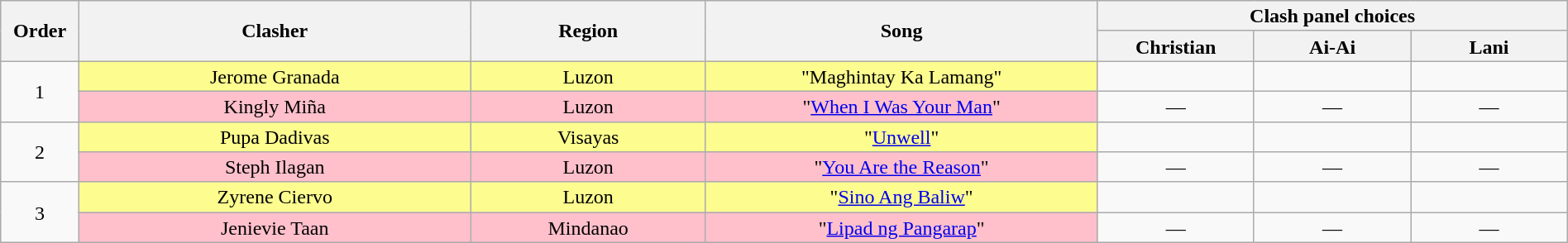<table class="wikitable" style="text-align:center; line-height:17px; width:100%;">
<tr>
<th rowspan="2" width="5%">Order</th>
<th rowspan="2" width="25%">Clasher</th>
<th rowspan="2">Region</th>
<th rowspan="2" width="25%">Song</th>
<th colspan="3" width="30%">Clash panel choices</th>
</tr>
<tr>
<th width="10%">Christian</th>
<th width="10%">Ai-Ai</th>
<th width="10%">Lani</th>
</tr>
<tr>
<td rowspan=2>1</td>
<td style="background:#fdfc8f;">Jerome Granada</td>
<td style="background:#fdfc8f;">Luzon</td>
<td style="background:#fdfc8f;">"Maghintay Ka Lamang"</td>
<td><strong></strong></td>
<td><strong></strong></td>
<td><strong></strong></td>
</tr>
<tr>
<td style="background:pink;">Kingly Miña</td>
<td style="background:pink;">Luzon</td>
<td style="background:pink;">"<a href='#'>When I Was Your Man</a>"</td>
<td>—</td>
<td>—</td>
<td>—</td>
</tr>
<tr>
<td rowspan="2">2</td>
<td style="background:#fdfc8f;">Pupa Dadivas</td>
<td style="background:#fdfc8f;">Visayas</td>
<td style="background:#fdfc8f;">"<a href='#'>Unwell</a>"</td>
<td><strong></strong></td>
<td><strong></strong></td>
<td><strong></strong></td>
</tr>
<tr>
<td style="background:pink;">Steph Ilagan</td>
<td style="background:pink;">Luzon</td>
<td style="background:pink;">"<a href='#'>You Are the Reason</a>"</td>
<td>—</td>
<td>—</td>
<td>—</td>
</tr>
<tr>
<td rowspan="2">3</td>
<td style="background:#fdfc8f;">Zyrene Ciervo</td>
<td style="background:#fdfc8f;">Luzon</td>
<td style="background:#fdfc8f;">"<a href='#'>Sino Ang Baliw</a>"</td>
<td><strong></strong></td>
<td><strong></strong></td>
<td><strong></strong></td>
</tr>
<tr>
<td style="background:pink;">Jenievie Taan</td>
<td style="background:pink;">Mindanao</td>
<td style="background:pink;">"<a href='#'>Lipad ng Pangarap</a>"</td>
<td>—</td>
<td>—</td>
<td>—</td>
</tr>
</table>
